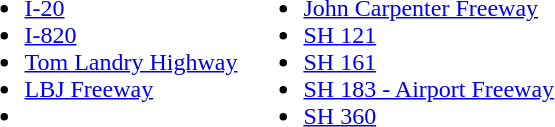<table>
<tr ---- valign="top">
<td><br><ul><li> <a href='#'>I-20</a></li><li> <a href='#'>I-820</a></li><li> <a href='#'>Tom Landry Highway</a></li><li> <a href='#'>LBJ Freeway</a></li><li></li></ul></td>
<td><br><ul><li> <a href='#'>John Carpenter Freeway</a></li><li> <a href='#'>SH 121</a></li><li> <a href='#'>SH 161</a></li><li> <a href='#'>SH 183 - Airport Freeway</a></li><li> <a href='#'>SH 360</a></li></ul></td>
</tr>
</table>
